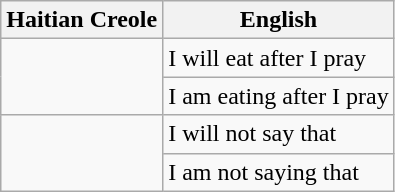<table class="wikitable">
<tr>
<th scope="col">Haitian Creole</th>
<th scope="col">English</th>
</tr>
<tr>
<td rowspan="2"></td>
<td>I will eat after I pray</td>
</tr>
<tr>
<td>I am eating after I pray</td>
</tr>
<tr>
<td rowspan="2"></td>
<td>I will not say that</td>
</tr>
<tr>
<td>I am not saying that</td>
</tr>
</table>
